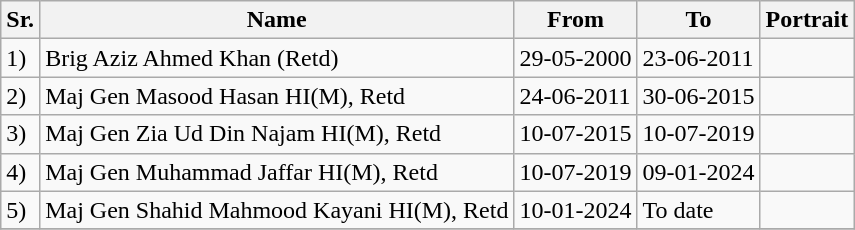<table class="wikitable">
<tr>
<th>Sr.</th>
<th>Name</th>
<th>From</th>
<th>To</th>
<th>Portrait</th>
</tr>
<tr>
<td>1)</td>
<td>Brig Aziz Ahmed Khan (Retd)</td>
<td>29-05-2000</td>
<td>23-06-2011</td>
<td></td>
</tr>
<tr>
<td>2)</td>
<td>Maj Gen Masood Hasan HI(M), Retd</td>
<td>24-06-2011</td>
<td>30-06-2015</td>
<td></td>
</tr>
<tr>
<td>3)</td>
<td>Maj Gen Zia Ud Din Najam HI(M), Retd</td>
<td>10-07-2015</td>
<td>10-07-2019</td>
<td></td>
</tr>
<tr>
<td>4)</td>
<td>Maj Gen Muhammad Jaffar HI(M), Retd</td>
<td>10-07-2019</td>
<td>09-01-2024</td>
<td></td>
</tr>
<tr>
<td>5)</td>
<td>Maj Gen Shahid Mahmood Kayani HI(M), Retd</td>
<td>10-01-2024</td>
<td>To date</td>
<td></td>
</tr>
<tr>
</tr>
</table>
